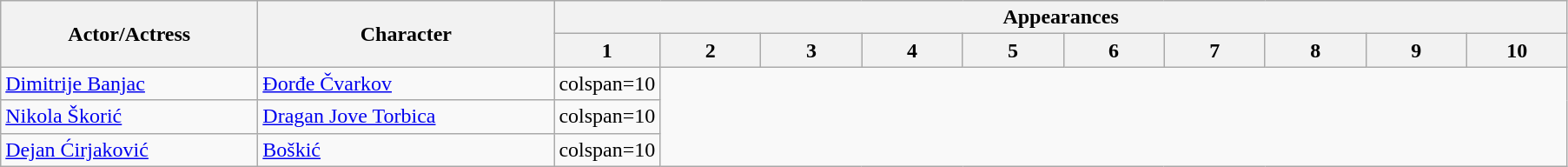<table class="wikitable">
<tr>
<th rowspan=2 style="width:190px;">Actor/Actress</th>
<th rowspan=2 style="width:220px;">Character</th>
<th colspan=10>Appearances</th>
</tr>
<tr>
<th style="width:70px;">1</th>
<th style="width:70px;">2</th>
<th style="width:70px;">3</th>
<th style="width:70px;">4</th>
<th style="width:70px;">5</th>
<th style="width:70px;">6</th>
<th style="width:70px;">7</th>
<th style="width:70px;">8</th>
<th style="width:70px;">9</th>
<th style="width:70px;">10</th>
</tr>
<tr>
<td><a href='#'>Dimitrije Banjac</a></td>
<td><a href='#'>Đorđe Čvarkov</a></td>
<td>colspan=10 </td>
</tr>
<tr>
<td><a href='#'>Nikola Škorić</a></td>
<td><a href='#'>Dragan Jove Torbica</a></td>
<td>colspan=10 </td>
</tr>
<tr>
<td><a href='#'>Dejan Ćirjaković</a></td>
<td><a href='#'>Boškić</a></td>
<td>colspan=10 </td>
</tr>
</table>
